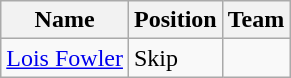<table class="wikitable">
<tr>
<th><strong>Name</strong></th>
<th><strong>Position</strong></th>
<th><strong>Team</strong></th>
</tr>
<tr>
<td><a href='#'>Lois Fowler</a></td>
<td>Skip</td>
<td></td>
</tr>
</table>
